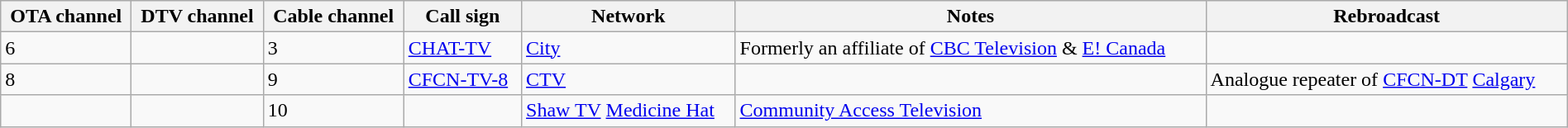<table class="wikitable sortable" width="100%">
<tr>
<th>OTA channel</th>
<th>DTV channel</th>
<th>Cable channel</th>
<th>Call sign</th>
<th>Network</th>
<th>Notes</th>
<th>Rebroadcast</th>
</tr>
<tr>
<td>6</td>
<td></td>
<td>3</td>
<td><a href='#'>CHAT-TV</a></td>
<td><a href='#'>City</a></td>
<td>Formerly an affiliate of <a href='#'>CBC Television</a> & <a href='#'>E! Canada</a></td>
<td></td>
</tr>
<tr>
<td>8</td>
<td></td>
<td>9</td>
<td><a href='#'>CFCN-TV-8</a></td>
<td><a href='#'>CTV</a></td>
<td></td>
<td>Analogue repeater of <a href='#'>CFCN-DT</a> <a href='#'>Calgary</a></td>
</tr>
<tr>
<td></td>
<td></td>
<td>10</td>
<td></td>
<td><a href='#'>Shaw TV</a> <a href='#'>Medicine Hat</a></td>
<td><a href='#'>Community Access Television</a></td>
<td></td>
</tr>
</table>
